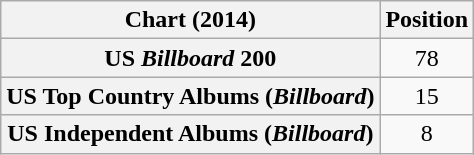<table class="wikitable sortable plainrowheaders" style="text-align:center;">
<tr>
<th>Chart (2014)</th>
<th>Position</th>
</tr>
<tr>
<th scope="row">US <em>Billboard</em> 200</th>
<td>78</td>
</tr>
<tr>
<th scope="row">US Top Country Albums (<em>Billboard</em>)</th>
<td>15</td>
</tr>
<tr>
<th scope="row">US Independent Albums (<em>Billboard</em>)</th>
<td>8</td>
</tr>
</table>
